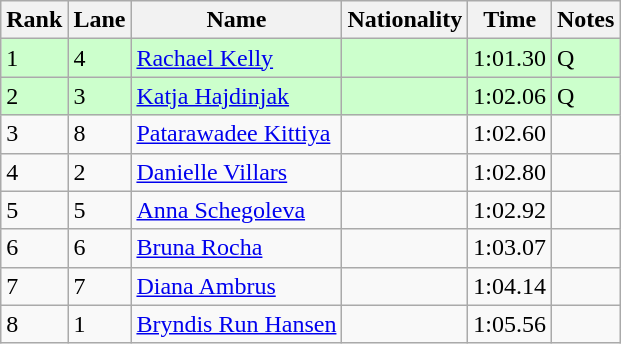<table class="wikitable">
<tr>
<th>Rank</th>
<th>Lane</th>
<th>Name</th>
<th>Nationality</th>
<th>Time</th>
<th>Notes</th>
</tr>
<tr bgcolor=ccffcc>
<td>1</td>
<td>4</td>
<td><a href='#'>Rachael Kelly</a></td>
<td></td>
<td>1:01.30</td>
<td>Q</td>
</tr>
<tr bgcolor=ccffcc>
<td>2</td>
<td>3</td>
<td><a href='#'>Katja Hajdinjak</a></td>
<td></td>
<td>1:02.06</td>
<td>Q</td>
</tr>
<tr>
<td>3</td>
<td>8</td>
<td><a href='#'>Patarawadee Kittiya</a></td>
<td></td>
<td>1:02.60</td>
<td></td>
</tr>
<tr>
<td>4</td>
<td>2</td>
<td><a href='#'>Danielle Villars</a></td>
<td></td>
<td>1:02.80</td>
<td></td>
</tr>
<tr>
<td>5</td>
<td>5</td>
<td><a href='#'>Anna Schegoleva</a></td>
<td></td>
<td>1:02.92</td>
<td></td>
</tr>
<tr>
<td>6</td>
<td>6</td>
<td><a href='#'>Bruna Rocha</a></td>
<td></td>
<td>1:03.07</td>
<td></td>
</tr>
<tr>
<td>7</td>
<td>7</td>
<td><a href='#'>Diana Ambrus</a></td>
<td></td>
<td>1:04.14</td>
<td></td>
</tr>
<tr>
<td>8</td>
<td>1</td>
<td><a href='#'>Bryndis Run Hansen</a></td>
<td></td>
<td>1:05.56</td>
<td></td>
</tr>
</table>
